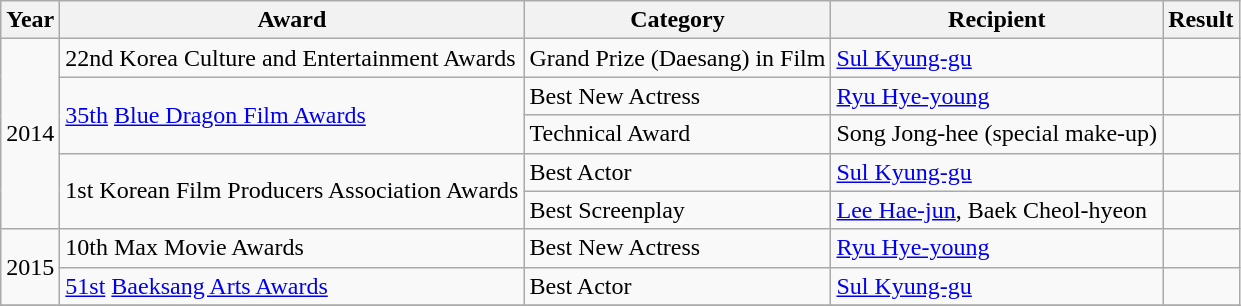<table class="wikitable">
<tr>
<th>Year</th>
<th>Award</th>
<th>Category</th>
<th>Recipient</th>
<th>Result</th>
</tr>
<tr>
<td rowspan=5>2014</td>
<td>22nd Korea Culture and Entertainment Awards</td>
<td>Grand Prize (Daesang) in Film</td>
<td><a href='#'>Sul Kyung-gu</a></td>
<td></td>
</tr>
<tr>
<td rowspan=2><a href='#'>35th</a> <a href='#'>Blue Dragon Film Awards</a></td>
<td>Best New Actress</td>
<td><a href='#'>Ryu Hye-young</a></td>
<td></td>
</tr>
<tr>
<td>Technical Award</td>
<td>Song Jong-hee (special make-up)</td>
<td></td>
</tr>
<tr>
<td rowspan=2>1st Korean Film Producers Association Awards</td>
<td>Best Actor</td>
<td><a href='#'>Sul Kyung-gu</a></td>
<td></td>
</tr>
<tr>
<td>Best Screenplay</td>
<td><a href='#'>Lee Hae-jun</a>, Baek Cheol-hyeon</td>
<td></td>
</tr>
<tr>
<td rowspan=2>2015</td>
<td>10th Max Movie Awards</td>
<td>Best New Actress</td>
<td><a href='#'>Ryu Hye-young</a></td>
<td></td>
</tr>
<tr>
<td><a href='#'>51st</a> <a href='#'>Baeksang Arts Awards</a></td>
<td>Best Actor</td>
<td><a href='#'>Sul Kyung-gu</a></td>
<td></td>
</tr>
<tr>
</tr>
</table>
